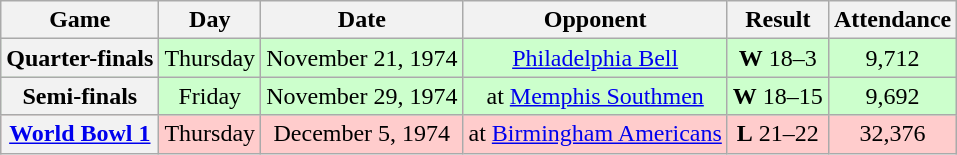<table class="wikitable">
<tr>
<th>Game</th>
<th>Day</th>
<th>Date</th>
<th>Opponent</th>
<th>Result</th>
<th>Attendance</th>
</tr>
<tr align="center" bgcolor="#CCFFCC">
<th>Quarter-finals</th>
<td>Thursday</td>
<td>November 21, 1974</td>
<td><a href='#'>Philadelphia Bell</a></td>
<td><strong>W</strong> 18–3</td>
<td>9,712</td>
</tr>
<tr align="center" bgcolor="#CCFFCC">
<th>Semi-finals</th>
<td>Friday</td>
<td>November 29, 1974</td>
<td>at <a href='#'>Memphis Southmen</a></td>
<td><strong>W</strong> 18–15</td>
<td>9,692</td>
</tr>
<tr align="center" bgcolor="#FFCCCC">
<th><a href='#'>World Bowl 1</a></th>
<td>Thursday</td>
<td>December 5, 1974</td>
<td>at <a href='#'>Birmingham Americans</a></td>
<td><strong>L</strong> 21–22</td>
<td>32,376</td>
</tr>
</table>
